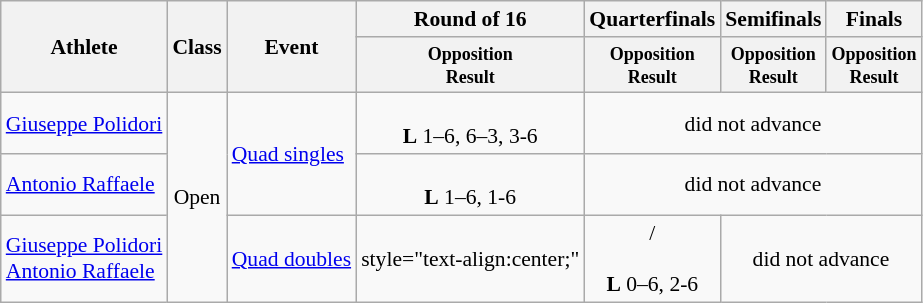<table class=wikitable style="font-size:90%">
<tr>
<th rowspan="2">Athlete</th>
<th rowspan="2">Class</th>
<th rowspan="2">Event</th>
<th>Round of 16</th>
<th>Quarterfinals</th>
<th>Semifinals</th>
<th>Finals</th>
</tr>
<tr>
<th style="line-height:1em"><small>Opposition<br>Result</small></th>
<th style="line-height:1em"><small>Opposition<br>Result</small></th>
<th style="line-height:1em"><small>Opposition<br>Result</small></th>
<th style="line-height:1em"><small>Opposition<br>Result</small></th>
</tr>
<tr>
<td><a href='#'>Giuseppe Polidori</a></td>
<td rowspan="3" style="text-align:center;">Open</td>
<td rowspan="2"><a href='#'>Quad singles</a></td>
<td style="text-align:center;"><br><strong>L</strong> 1–6, 6–3, 3-6</td>
<td style="text-align:center;" colspan="3">did not advance</td>
</tr>
<tr>
<td><a href='#'>Antonio Raffaele</a></td>
<td style="text-align:center;"><br><strong>L</strong> 1–6, 1-6</td>
<td style="text-align:center;" colspan="3">did not advance</td>
</tr>
<tr>
<td><a href='#'>Giuseppe Polidori</a><br> <a href='#'>Antonio Raffaele</a></td>
<td><a href='#'>Quad doubles</a></td>
<td>style="text-align:center;" </td>
<td style="text-align:center;"> /<br><br><strong>L</strong> 0–6, 2-6</td>
<td style="text-align:center;" colspan="2">did not advance</td>
</tr>
</table>
